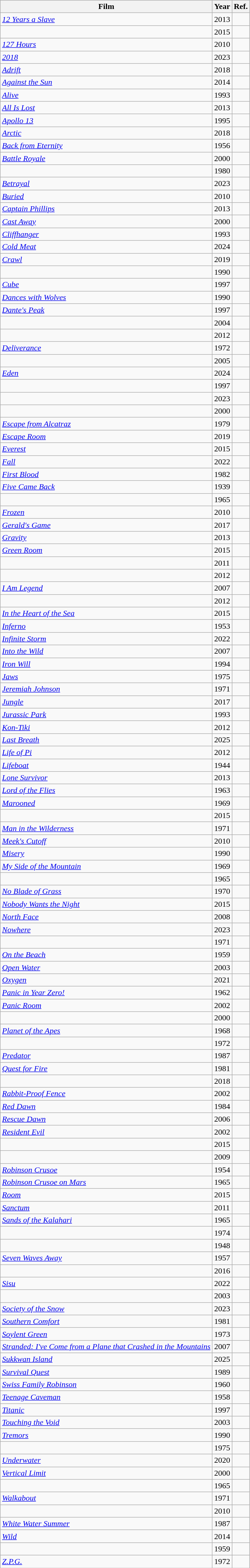<table class="wikitable sortable" border="1" >
<tr>
<th scope="col">Film</th>
<th scope="col">Year</th>
<th scope="col" class="unsortable" style=white-space:nowrap>Ref.</th>
</tr>
<tr>
<td><em><a href='#'>12 Years a Slave</a></em></td>
<td>2013</td>
<td></td>
</tr>
<tr>
<td><em></em></td>
<td>2015</td>
<td></td>
</tr>
<tr>
<td><em><a href='#'>127 Hours</a></em></td>
<td>2010</td>
<td></td>
</tr>
<tr>
<td><em><a href='#'>2018</a></em></td>
<td>2023</td>
<td></td>
</tr>
<tr>
<td><em><a href='#'>Adrift</a></em></td>
<td>2018</td>
<td></td>
</tr>
<tr>
<td><em><a href='#'>Against the Sun</a></em></td>
<td>2014</td>
<td></td>
</tr>
<tr>
<td><em><a href='#'>Alive</a></em></td>
<td>1993</td>
<td></td>
</tr>
<tr>
<td><em><a href='#'>All Is Lost</a></em></td>
<td>2013</td>
<td></td>
</tr>
<tr>
<td><em><a href='#'>Apollo 13</a></em></td>
<td>1995</td>
<td></td>
</tr>
<tr>
<td><em><a href='#'>Arctic</a></em></td>
<td>2018</td>
<td></td>
</tr>
<tr>
<td><em><a href='#'>Back from Eternity</a></em></td>
<td>1956</td>
<td></td>
</tr>
<tr>
<td><em><a href='#'>Battle Royale</a></em></td>
<td>2000</td>
<td></td>
</tr>
<tr>
<td><em></em></td>
<td>1980</td>
<td></td>
</tr>
<tr>
<td><em><a href='#'>Betrayal</a></em></td>
<td>2023</td>
<td></td>
</tr>
<tr>
<td><em><a href='#'>Buried</a></em></td>
<td>2010</td>
<td></td>
</tr>
<tr>
<td><em><a href='#'>Captain Phillips</a></em></td>
<td>2013</td>
<td></td>
</tr>
<tr>
<td><em><a href='#'>Cast Away</a></em></td>
<td>2000</td>
<td></td>
</tr>
<tr>
<td><em><a href='#'>Cliffhanger</a></em></td>
<td>1993</td>
<td></td>
</tr>
<tr>
<td><em><a href='#'>Cold Meat</a></em></td>
<td>2024</td>
<td></td>
</tr>
<tr>
<td><em><a href='#'>Crawl</a></em></td>
<td>2019</td>
<td></td>
</tr>
<tr>
<td><em></em></td>
<td>1990</td>
<td></td>
</tr>
<tr>
<td><em><a href='#'>Cube</a></em></td>
<td>1997</td>
<td></td>
</tr>
<tr>
<td><em><a href='#'>Dances with Wolves</a></em></td>
<td>1990</td>
<td></td>
</tr>
<tr>
<td><em><a href='#'>Dante's Peak</a></em></td>
<td>1997</td>
<td></td>
</tr>
<tr>
<td><em></em></td>
<td>2004</td>
<td></td>
</tr>
<tr>
<td><em></em></td>
<td>2012</td>
<td></td>
</tr>
<tr>
<td><em><a href='#'>Deliverance</a></em></td>
<td>1972</td>
<td></td>
</tr>
<tr>
<td><em></em></td>
<td>2005</td>
<td></td>
</tr>
<tr>
<td><em><a href='#'>Eden</a></em></td>
<td>2024</td>
<td></td>
</tr>
<tr>
<td><em></em></td>
<td>1997</td>
<td></td>
</tr>
<tr>
<td><em></em></td>
<td>2023</td>
<td></td>
</tr>
<tr>
<td><em></em></td>
<td>2000</td>
<td></td>
</tr>
<tr>
<td><em><a href='#'>Escape from Alcatraz</a></em></td>
<td>1979</td>
<td></td>
</tr>
<tr>
<td><em><a href='#'>Escape Room</a></em></td>
<td>2019</td>
<td></td>
</tr>
<tr>
<td><em><a href='#'>Everest</a></em></td>
<td>2015</td>
<td></td>
</tr>
<tr>
<td><em><a href='#'>Fall</a></em></td>
<td>2022</td>
<td></td>
</tr>
<tr>
<td><em><a href='#'>First Blood</a></em></td>
<td>1982</td>
<td></td>
</tr>
<tr>
<td><em><a href='#'>Five Came Back</a></em></td>
<td>1939</td>
<td></td>
</tr>
<tr>
<td><em></em></td>
<td>1965</td>
<td></td>
</tr>
<tr>
<td><em><a href='#'>Frozen</a></em></td>
<td>2010</td>
<td></td>
</tr>
<tr>
<td><em><a href='#'>Gerald's Game</a></em></td>
<td>2017</td>
<td></td>
</tr>
<tr>
<td><em><a href='#'>Gravity</a></em></td>
<td>2013</td>
<td></td>
</tr>
<tr>
<td><em><a href='#'>Green Room</a></em></td>
<td>2015</td>
<td></td>
</tr>
<tr>
<td><em></em></td>
<td>2011</td>
<td></td>
</tr>
<tr>
<td><em></em></td>
<td>2012</td>
<td></td>
</tr>
<tr>
<td><em><a href='#'>I Am Legend</a></em></td>
<td>2007</td>
<td></td>
</tr>
<tr>
<td><em></em></td>
<td>2012</td>
<td></td>
</tr>
<tr>
<td><em><a href='#'>In the Heart of the Sea</a></em></td>
<td>2015</td>
<td></td>
</tr>
<tr>
<td><em><a href='#'>Inferno</a></em></td>
<td>1953</td>
<td></td>
</tr>
<tr>
<td><em><a href='#'>Infinite Storm</a></em></td>
<td>2022</td>
<td></td>
</tr>
<tr>
<td><em><a href='#'>Into the Wild</a></em></td>
<td>2007</td>
<td></td>
</tr>
<tr>
<td><em><a href='#'>Iron Will</a></em></td>
<td>1994</td>
<td></td>
</tr>
<tr>
<td><em><a href='#'>Jaws</a></em></td>
<td>1975</td>
<td></td>
</tr>
<tr>
<td><em><a href='#'>Jeremiah Johnson</a></em></td>
<td>1971</td>
<td></td>
</tr>
<tr>
<td><em><a href='#'>Jungle</a></em></td>
<td>2017</td>
<td></td>
</tr>
<tr>
<td><em><a href='#'>Jurassic Park</a></em></td>
<td>1993</td>
<td></td>
</tr>
<tr>
<td><em><a href='#'>Kon-Tiki</a></em></td>
<td>2012</td>
<td></td>
</tr>
<tr>
<td><em><a href='#'>Last Breath</a></em></td>
<td>2025</td>
<td></td>
</tr>
<tr>
<td><em><a href='#'>Life of Pi</a></em></td>
<td>2012</td>
<td></td>
</tr>
<tr>
<td><em><a href='#'>Lifeboat</a></em></td>
<td>1944</td>
<td></td>
</tr>
<tr>
<td><em><a href='#'>Lone Survivor</a></em></td>
<td>2013</td>
<td></td>
</tr>
<tr>
<td><em><a href='#'>Lord of the Flies</a></em></td>
<td>1963</td>
<td></td>
</tr>
<tr>
<td><em><a href='#'>Marooned</a></em></td>
<td>1969</td>
<td></td>
</tr>
<tr>
<td><em></em></td>
<td>2015</td>
<td></td>
</tr>
<tr>
<td><em><a href='#'>Man in the Wilderness</a></em></td>
<td>1971</td>
<td></td>
</tr>
<tr>
<td><em><a href='#'>Meek's Cutoff</a></em></td>
<td>2010</td>
<td></td>
</tr>
<tr>
<td><em><a href='#'>Misery</a></em></td>
<td>1990</td>
<td></td>
</tr>
<tr>
<td><em><a href='#'>My Side of the Mountain</a></em></td>
<td>1969</td>
<td></td>
</tr>
<tr>
<td><em></em></td>
<td>1965</td>
<td></td>
</tr>
<tr>
<td><em><a href='#'>No Blade of Grass</a></em></td>
<td>1970</td>
<td></td>
</tr>
<tr>
<td><em><a href='#'>Nobody Wants the Night</a></em></td>
<td>2015</td>
<td></td>
</tr>
<tr>
<td><em><a href='#'>North Face</a></em></td>
<td>2008</td>
<td></td>
</tr>
<tr>
<td><em><a href='#'>Nowhere</a></em></td>
<td>2023</td>
<td></td>
</tr>
<tr>
<td><em></em></td>
<td>1971</td>
<td></td>
</tr>
<tr>
<td><em><a href='#'>On the Beach</a></em></td>
<td>1959</td>
<td></td>
</tr>
<tr>
<td><em><a href='#'>Open Water</a></em></td>
<td>2003</td>
<td></td>
</tr>
<tr>
<td><em><a href='#'>Oxygen</a></em></td>
<td>2021</td>
<td></td>
</tr>
<tr>
<td><em><a href='#'>Panic in Year Zero!</a></em></td>
<td>1962</td>
<td></td>
</tr>
<tr>
<td><em><a href='#'>Panic Room</a></em></td>
<td>2002</td>
<td></td>
</tr>
<tr>
<td><em></em></td>
<td>2000</td>
<td></td>
</tr>
<tr>
<td><em><a href='#'>Planet of the Apes</a></em></td>
<td>1968</td>
<td></td>
</tr>
<tr>
<td><em></em></td>
<td>1972</td>
<td></td>
</tr>
<tr>
<td><em><a href='#'>Predator</a></em></td>
<td>1987</td>
<td></td>
</tr>
<tr>
<td><em><a href='#'>Quest for Fire</a></em></td>
<td>1981</td>
<td></td>
</tr>
<tr>
<td><em></em></td>
<td>2018</td>
<td></td>
</tr>
<tr>
<td><em><a href='#'>Rabbit-Proof Fence</a></em></td>
<td>2002</td>
<td></td>
</tr>
<tr>
<td><em><a href='#'>Red Dawn</a></em></td>
<td>1984</td>
<td></td>
</tr>
<tr>
<td><em><a href='#'>Rescue Dawn</a></em></td>
<td>2006</td>
<td></td>
</tr>
<tr>
<td><em><a href='#'>Resident Evil</a></em></td>
<td>2002</td>
<td></td>
</tr>
<tr>
<td><em></em></td>
<td>2015</td>
<td></td>
</tr>
<tr>
<td><em></em></td>
<td>2009</td>
<td></td>
</tr>
<tr>
<td><em><a href='#'>Robinson Crusoe</a></em></td>
<td>1954</td>
<td></td>
</tr>
<tr>
<td><em><a href='#'>Robinson Crusoe on Mars</a></em></td>
<td>1965</td>
<td></td>
</tr>
<tr>
<td><em><a href='#'>Room</a></em></td>
<td>2015</td>
<td></td>
</tr>
<tr>
<td><em><a href='#'>Sanctum</a></em></td>
<td>2011</td>
<td></td>
</tr>
<tr>
<td><em><a href='#'>Sands of the Kalahari</a></em></td>
<td>1965</td>
<td></td>
</tr>
<tr>
<td><em></em></td>
<td>1974</td>
<td></td>
</tr>
<tr>
<td><em></em></td>
<td>1948</td>
<td></td>
</tr>
<tr>
<td><em><a href='#'>Seven Waves Away</a></em></td>
<td>1957</td>
<td></td>
</tr>
<tr>
<td><em></em></td>
<td>2016</td>
<td></td>
</tr>
<tr>
<td><em><a href='#'>Sisu</a></em></td>
<td>2022</td>
<td></td>
</tr>
<tr>
<td><em></em></td>
<td>2003</td>
<td></td>
</tr>
<tr>
<td><em><a href='#'>Society of the Snow</a></em></td>
<td>2023</td>
<td></td>
</tr>
<tr>
<td><em><a href='#'>Southern Comfort</a></em></td>
<td>1981</td>
<td></td>
</tr>
<tr>
<td><em><a href='#'>Soylent Green</a></em></td>
<td>1973</td>
<td></td>
</tr>
<tr>
<td><em><a href='#'>Stranded: I've Come from a Plane that Crashed in the Mountains</a></em></td>
<td>2007</td>
<td></td>
</tr>
<tr>
<td><em><a href='#'>Sukkwan Island</a></em></td>
<td>2025</td>
<td></td>
</tr>
<tr>
<td><em><a href='#'>Survival Quest</a></em></td>
<td>1989</td>
<td></td>
</tr>
<tr>
<td><em><a href='#'>Swiss Family Robinson</a></em></td>
<td>1960</td>
<td></td>
</tr>
<tr>
<td><em><a href='#'>Teenage Caveman</a></em></td>
<td>1958</td>
<td></td>
</tr>
<tr>
<td><em><a href='#'>Titanic</a></em></td>
<td>1997</td>
<td></td>
</tr>
<tr>
<td><em><a href='#'>Touching the Void</a></em></td>
<td>2003</td>
<td></td>
</tr>
<tr>
<td><em><a href='#'>Tremors</a></em></td>
<td>1990</td>
<td></td>
</tr>
<tr>
<td><em></em></td>
<td>1975</td>
<td></td>
</tr>
<tr>
<td><em><a href='#'>Underwater</a></em></td>
<td>2020</td>
<td></td>
</tr>
<tr>
<td><em><a href='#'>Vertical Limit</a></em></td>
<td>2000</td>
<td></td>
</tr>
<tr>
<td><em></em></td>
<td>1965</td>
<td></td>
</tr>
<tr>
<td><em><a href='#'>Walkabout</a></em></td>
<td>1971</td>
<td></td>
</tr>
<tr>
<td><em></em></td>
<td>2010</td>
<td></td>
</tr>
<tr>
<td><em><a href='#'>White Water Summer</a></em></td>
<td>1987</td>
<td></td>
</tr>
<tr>
<td><em><a href='#'>Wild</a></em></td>
<td>2014</td>
<td></td>
</tr>
<tr>
<td><em></em></td>
<td>1959</td>
<td></td>
</tr>
<tr>
<td><em><a href='#'>Z.P.G.</a></em></td>
<td>1972</td>
<td></td>
</tr>
</table>
